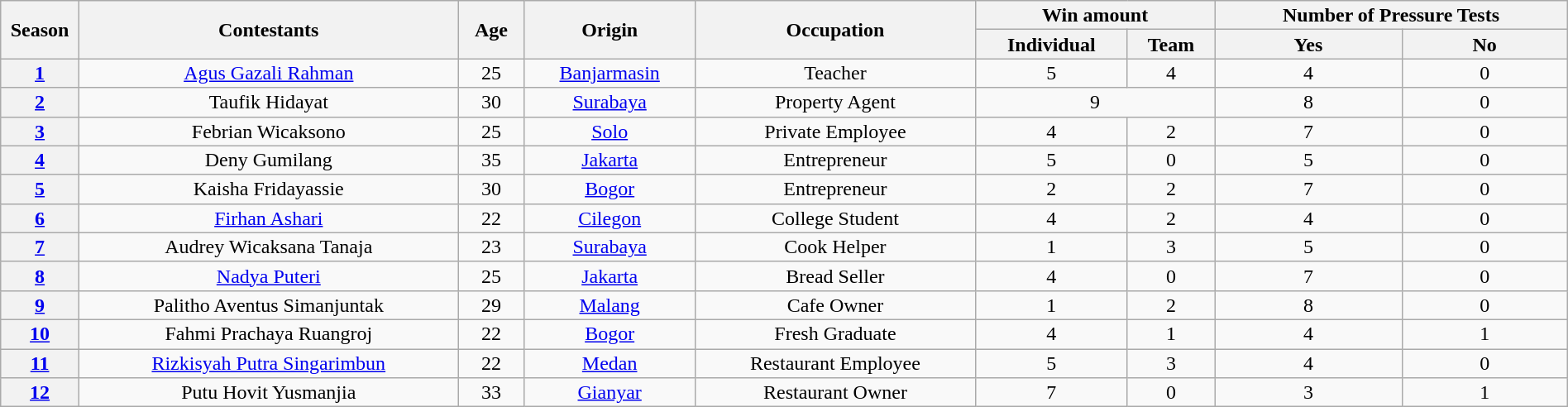<table class="wikitable" style="text-align:center; line-height:16px;" width="100%">
<tr>
<th rowspan="2" scope="col" width="5%">Season</th>
<th rowspan="2">Contestants</th>
<th rowspan="2">Age</th>
<th rowspan="2">Origin</th>
<th rowspan="2">Occupation</th>
<th colspan="2">Win amount</th>
<th colspan="2">Number of Pressure Tests</th>
</tr>
<tr>
<th>Individual</th>
<th>Team</th>
<th>Yes</th>
<th>No</th>
</tr>
<tr>
<th><a href='#'>1</a></th>
<td><a href='#'>Agus Gazali Rahman</a></td>
<td>25</td>
<td><a href='#'>Banjarmasin</a></td>
<td>Teacher</td>
<td>5</td>
<td>4</td>
<td>4</td>
<td>0</td>
</tr>
<tr>
<th><a href='#'>2</a></th>
<td>Taufik Hidayat</td>
<td>30</td>
<td><a href='#'>Surabaya</a></td>
<td>Property Agent</td>
<td colspan="2">9</td>
<td>8</td>
<td>0</td>
</tr>
<tr>
<th><a href='#'>3</a></th>
<td>Febrian Wicaksono</td>
<td>25</td>
<td><a href='#'>Solo</a></td>
<td>Private Employee</td>
<td>4</td>
<td>2</td>
<td>7</td>
<td>0</td>
</tr>
<tr>
<th><a href='#'>4</a></th>
<td>Deny Gumilang</td>
<td>35</td>
<td><a href='#'>Jakarta</a></td>
<td>Entrepreneur</td>
<td>5</td>
<td>0</td>
<td>5</td>
<td>0</td>
</tr>
<tr>
<th><a href='#'>5</a></th>
<td>Kaisha Fridayassie</td>
<td>30</td>
<td><a href='#'>Bogor</a></td>
<td>Entrepreneur</td>
<td>2</td>
<td>2</td>
<td>7</td>
<td>0</td>
</tr>
<tr>
<th><a href='#'>6</a></th>
<td><a href='#'>Firhan Ashari</a></td>
<td>22</td>
<td><a href='#'>Cilegon</a></td>
<td>College Student</td>
<td>4</td>
<td>2</td>
<td>4</td>
<td>0</td>
</tr>
<tr>
<th><a href='#'>7</a></th>
<td>Audrey Wicaksana Tanaja</td>
<td>23</td>
<td><a href='#'>Surabaya</a></td>
<td>Cook Helper</td>
<td>1</td>
<td>3</td>
<td>5</td>
<td>0</td>
</tr>
<tr>
<th><a href='#'>8</a></th>
<td><a href='#'>Nadya Puteri</a></td>
<td>25</td>
<td><a href='#'>Jakarta</a></td>
<td>Bread Seller</td>
<td>4</td>
<td>0</td>
<td>7</td>
<td>0</td>
</tr>
<tr>
<th><a href='#'>9</a></th>
<td>Palitho Aventus Simanjuntak</td>
<td>29</td>
<td><a href='#'>Malang</a></td>
<td>Cafe Owner</td>
<td>1</td>
<td>2</td>
<td>8</td>
<td>0</td>
</tr>
<tr>
<th><a href='#'>10</a></th>
<td>Fahmi Prachaya Ruangroj</td>
<td>22</td>
<td><a href='#'>Bogor</a></td>
<td>Fresh Graduate</td>
<td>4</td>
<td>1</td>
<td>4</td>
<td>1</td>
</tr>
<tr>
<th><a href='#'>11</a></th>
<td><a href='#'>Rizkisyah Putra Singarimbun</a></td>
<td>22</td>
<td><a href='#'>Medan</a></td>
<td>Restaurant Employee</td>
<td>5</td>
<td>3</td>
<td>4</td>
<td>0</td>
</tr>
<tr>
<th><a href='#'>12</a></th>
<td>Putu Hovit Yusmanjia</td>
<td>33</td>
<td><a href='#'>Gianyar</a></td>
<td>Restaurant Owner</td>
<td>7</td>
<td>0</td>
<td>3</td>
<td>1</td>
</tr>
</table>
